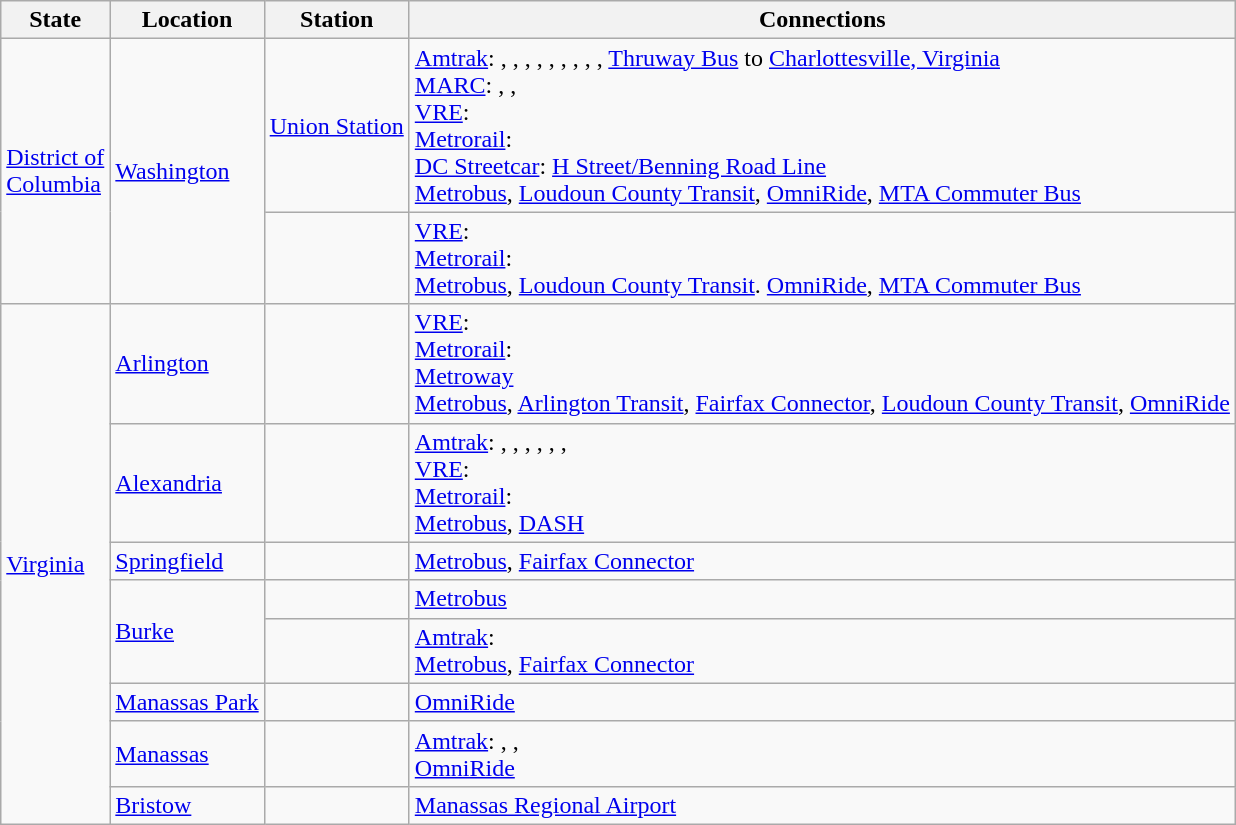<table class="wikitable sortable">
<tr>
<th>State</th>
<th>Location</th>
<th>Station</th>
<th>Connections</th>
</tr>
<tr>
<td rowspan=2><a href='#'>District of<br>Columbia</a></td>
<td rowspan=2><a href='#'>Washington</a></td>
<td><a href='#'>Union Station</a></td>
<td> <a href='#'>Amtrak</a>: , , , , , , , , , <a href='#'>Thruway Bus</a> to <a href='#'>Charlottesville, Virginia</a><br> <a href='#'>MARC</a>: , , <br> <a href='#'>VRE</a>: <br> <a href='#'>Metrorail</a>: <br> <a href='#'>DC Streetcar</a>: <a href='#'>H Street/Benning Road Line</a><br> <a href='#'>Metrobus</a>, <a href='#'>Loudoun County Transit</a>, <a href='#'>OmniRide</a>, <a href='#'>MTA Commuter Bus</a></td>
</tr>
<tr>
<td></td>
<td> <a href='#'>VRE</a>: <br> <a href='#'>Metrorail</a>:     <br> <a href='#'>Metrobus</a>, <a href='#'>Loudoun County Transit</a>. <a href='#'>OmniRide</a>, <a href='#'>MTA Commuter Bus</a></td>
</tr>
<tr>
<td rowspan=8><a href='#'>Virginia</a></td>
<td><a href='#'>Arlington</a></td>
<td></td>
<td> <a href='#'>VRE</a>: <br> <a href='#'>Metrorail</a>:  <br> <a href='#'>Metroway</a><br> <a href='#'>Metrobus</a>, <a href='#'>Arlington Transit</a>, <a href='#'>Fairfax Connector</a>, <a href='#'>Loudoun County Transit</a>, <a href='#'>OmniRide</a></td>
</tr>
<tr>
<td><a href='#'>Alexandria</a></td>
<td></td>
<td> <a href='#'>Amtrak</a>: , , , , , , <br> <a href='#'>VRE</a>: <br> <a href='#'>Metrorail</a>:  <br> <a href='#'>Metrobus</a>, <a href='#'>DASH</a></td>
</tr>
<tr>
<td><a href='#'>Springfield</a></td>
<td></td>
<td> <a href='#'>Metrobus</a>, <a href='#'>Fairfax Connector</a></td>
</tr>
<tr>
<td rowspan=2><a href='#'>Burke</a></td>
<td></td>
<td> <a href='#'>Metrobus</a></td>
</tr>
<tr>
<td></td>
<td> <a href='#'>Amtrak</a>: <br> <a href='#'>Metrobus</a>, <a href='#'>Fairfax Connector</a></td>
</tr>
<tr>
<td><a href='#'>Manassas Park</a></td>
<td></td>
<td> <a href='#'>OmniRide</a></td>
</tr>
<tr>
<td><a href='#'>Manassas</a></td>
<td></td>
<td> <a href='#'>Amtrak</a>: , , <br> <a href='#'>OmniRide</a></td>
</tr>
<tr>
<td><a href='#'>Bristow</a></td>
<td></td>
<td> <a href='#'>Manassas Regional Airport</a></td>
</tr>
</table>
